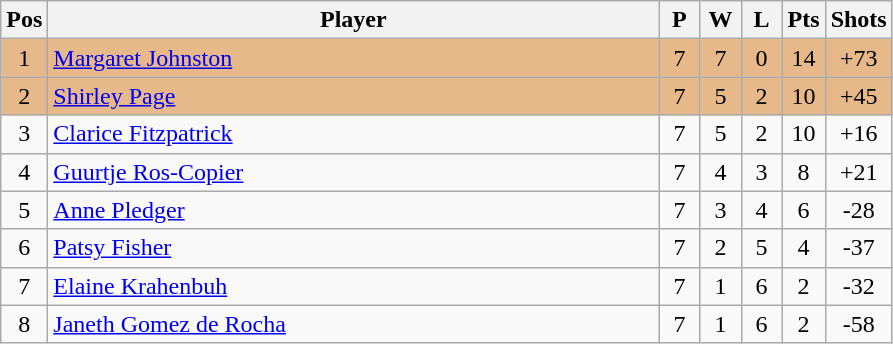<table class="wikitable" style="font-size: 100%">
<tr>
<th width=20>Pos</th>
<th width=400>Player</th>
<th width=20>P</th>
<th width=20>W</th>
<th width=20>L</th>
<th width=20>Pts</th>
<th width=30>Shots</th>
</tr>
<tr align=center style="background: #E6B88A;">
<td>1</td>
<td align="left"> <a href='#'>Margaret Johnston</a></td>
<td>7</td>
<td>7</td>
<td>0</td>
<td>14</td>
<td>+73</td>
</tr>
<tr align=center style="background: #E6B88A;">
<td>2</td>
<td align="left"> <a href='#'>Shirley Page</a></td>
<td>7</td>
<td>5</td>
<td>2</td>
<td>10</td>
<td>+45</td>
</tr>
<tr align=center>
<td>3</td>
<td align="left"> <a href='#'>Clarice Fitzpatrick</a></td>
<td>7</td>
<td>5</td>
<td>2</td>
<td>10</td>
<td>+16</td>
</tr>
<tr align=center>
<td>4</td>
<td align="left"> <a href='#'>Guurtje Ros-Copier</a></td>
<td>7</td>
<td>4</td>
<td>3</td>
<td>8</td>
<td>+21</td>
</tr>
<tr align=center>
<td>5</td>
<td align="left"> <a href='#'>Anne Pledger</a></td>
<td>7</td>
<td>3</td>
<td>4</td>
<td>6</td>
<td>-28</td>
</tr>
<tr align=center>
<td>6</td>
<td align="left"> <a href='#'>Patsy Fisher</a></td>
<td>7</td>
<td>2</td>
<td>5</td>
<td>4</td>
<td>-37</td>
</tr>
<tr align=center>
<td>7</td>
<td align="left"> <a href='#'>Elaine Krahenbuh</a></td>
<td>7</td>
<td>1</td>
<td>6</td>
<td>2</td>
<td>-32</td>
</tr>
<tr align=center>
<td>8</td>
<td align="left"> <a href='#'>Janeth Gomez de Rocha</a></td>
<td>7</td>
<td>1</td>
<td>6</td>
<td>2</td>
<td>-58</td>
</tr>
</table>
